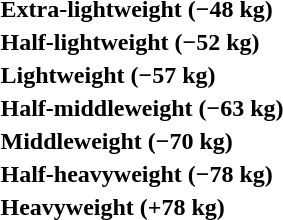<table>
<tr>
<th rowspan=2 style="text-align:left;">Extra-lightweight (−48 kg)</th>
<td rowspan=2></td>
<td rowspan=2></td>
<td></td>
</tr>
<tr>
<td></td>
</tr>
<tr>
<th rowspan=2 style="text-align:left;">Half-lightweight (−52 kg)</th>
<td rowspan=2></td>
<td rowspan=2></td>
<td></td>
</tr>
<tr>
<td></td>
</tr>
<tr>
<th rowspan=2 style="text-align:left;">Lightweight (−57 kg)</th>
<td rowspan=2></td>
<td rowspan=2></td>
<td></td>
</tr>
<tr>
<td></td>
</tr>
<tr>
<th rowspan=2 style="text-align:left;">Half-middleweight (−63 kg)</th>
<td rowspan=2></td>
<td rowspan=2></td>
<td></td>
</tr>
<tr>
<td></td>
</tr>
<tr>
<th rowspan=2 style="text-align:left;">Middleweight (−70 kg)</th>
<td rowspan=2></td>
<td rowspan=2></td>
<td></td>
</tr>
<tr>
<td></td>
</tr>
<tr>
<th rowspan=2 style="text-align:left;">Half-heavyweight (−78 kg)</th>
<td rowspan=2></td>
<td rowspan=2></td>
<td></td>
</tr>
<tr>
<td></td>
</tr>
<tr>
<th rowspan=2 style="text-align:left;">Heavyweight (+78 kg)</th>
<td rowspan=2></td>
<td rowspan=2></td>
<td></td>
</tr>
<tr>
<td></td>
</tr>
</table>
